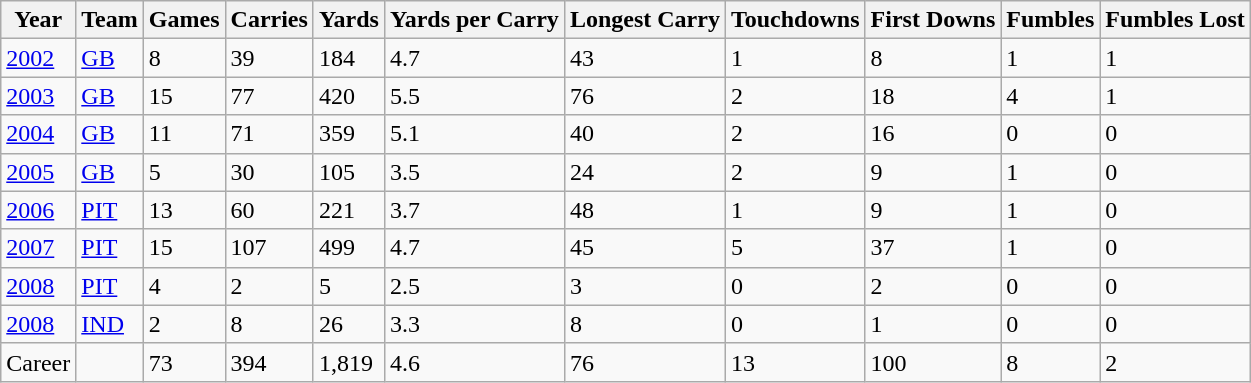<table class="wikitable">
<tr>
<th>Year</th>
<th>Team</th>
<th>Games</th>
<th>Carries</th>
<th>Yards</th>
<th>Yards per Carry</th>
<th>Longest Carry</th>
<th>Touchdowns</th>
<th>First Downs</th>
<th>Fumbles</th>
<th>Fumbles Lost</th>
</tr>
<tr>
<td><a href='#'>2002</a></td>
<td><a href='#'>GB</a></td>
<td>8</td>
<td>39</td>
<td>184</td>
<td>4.7</td>
<td>43</td>
<td>1</td>
<td>8</td>
<td>1</td>
<td>1</td>
</tr>
<tr>
<td><a href='#'>2003</a></td>
<td><a href='#'>GB</a></td>
<td>15</td>
<td>77</td>
<td>420</td>
<td>5.5</td>
<td>76</td>
<td>2</td>
<td>18</td>
<td>4</td>
<td>1</td>
</tr>
<tr>
<td><a href='#'>2004</a></td>
<td><a href='#'>GB</a></td>
<td>11</td>
<td>71</td>
<td>359</td>
<td>5.1</td>
<td>40</td>
<td>2</td>
<td>16</td>
<td>0</td>
<td>0</td>
</tr>
<tr>
<td><a href='#'>2005</a></td>
<td><a href='#'>GB</a></td>
<td>5</td>
<td>30</td>
<td>105</td>
<td>3.5</td>
<td>24</td>
<td>2</td>
<td>9</td>
<td>1</td>
<td>0</td>
</tr>
<tr>
<td><a href='#'>2006</a></td>
<td><a href='#'>PIT</a></td>
<td>13</td>
<td>60</td>
<td>221</td>
<td>3.7</td>
<td>48</td>
<td>1</td>
<td>9</td>
<td>1</td>
<td>0</td>
</tr>
<tr>
<td><a href='#'>2007</a></td>
<td><a href='#'>PIT</a></td>
<td>15</td>
<td>107</td>
<td>499</td>
<td>4.7</td>
<td>45</td>
<td>5</td>
<td>37</td>
<td>1</td>
<td>0</td>
</tr>
<tr>
<td><a href='#'>2008</a></td>
<td><a href='#'>PIT</a></td>
<td>4</td>
<td>2</td>
<td>5</td>
<td>2.5</td>
<td>3</td>
<td>0</td>
<td>2</td>
<td>0</td>
<td>0</td>
</tr>
<tr>
<td><a href='#'>2008</a></td>
<td><a href='#'>IND</a></td>
<td>2</td>
<td>8</td>
<td>26</td>
<td>3.3</td>
<td>8</td>
<td>0</td>
<td>1</td>
<td>0</td>
<td>0</td>
</tr>
<tr>
<td>Career</td>
<td></td>
<td>73</td>
<td>394</td>
<td>1,819</td>
<td>4.6</td>
<td>76</td>
<td>13</td>
<td>100</td>
<td>8</td>
<td>2</td>
</tr>
</table>
